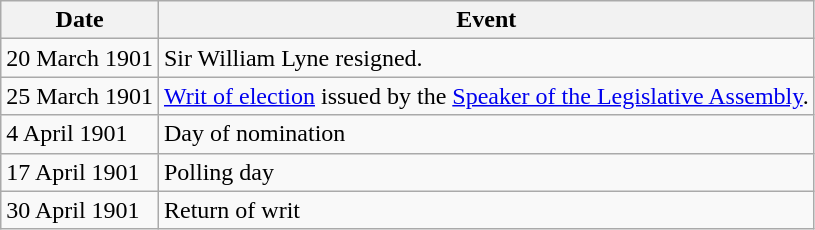<table class="wikitable">
<tr>
<th>Date</th>
<th>Event</th>
</tr>
<tr>
<td>20 March 1901</td>
<td>Sir William Lyne resigned.</td>
</tr>
<tr>
<td>25 March 1901</td>
<td><a href='#'>Writ of election</a> issued by the <a href='#'>Speaker of the Legislative Assembly</a>.</td>
</tr>
<tr>
<td>4 April 1901</td>
<td>Day of nomination</td>
</tr>
<tr>
<td>17 April 1901</td>
<td>Polling day</td>
</tr>
<tr>
<td>30 April 1901</td>
<td>Return of writ</td>
</tr>
</table>
